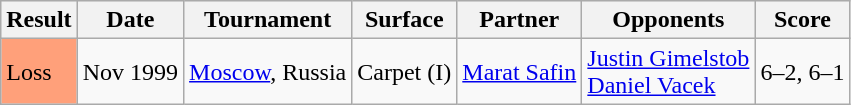<table class="sortable wikitable">
<tr style="background:#eee;">
<th style="width:40px">Result</th>
<th>Date</th>
<th>Tournament</th>
<th>Surface</th>
<th>Partner</th>
<th>Opponents</th>
<th>Score</th>
</tr>
<tr>
<td style="background:#ffa07a;">Loss</td>
<td>Nov 1999</td>
<td><a href='#'>Moscow</a>, Russia</td>
<td>Carpet (I)</td>
<td> <a href='#'>Marat Safin</a></td>
<td> <a href='#'>Justin Gimelstob</a> <br>  <a href='#'>Daniel Vacek</a></td>
<td>6–2, 6–1</td>
</tr>
</table>
